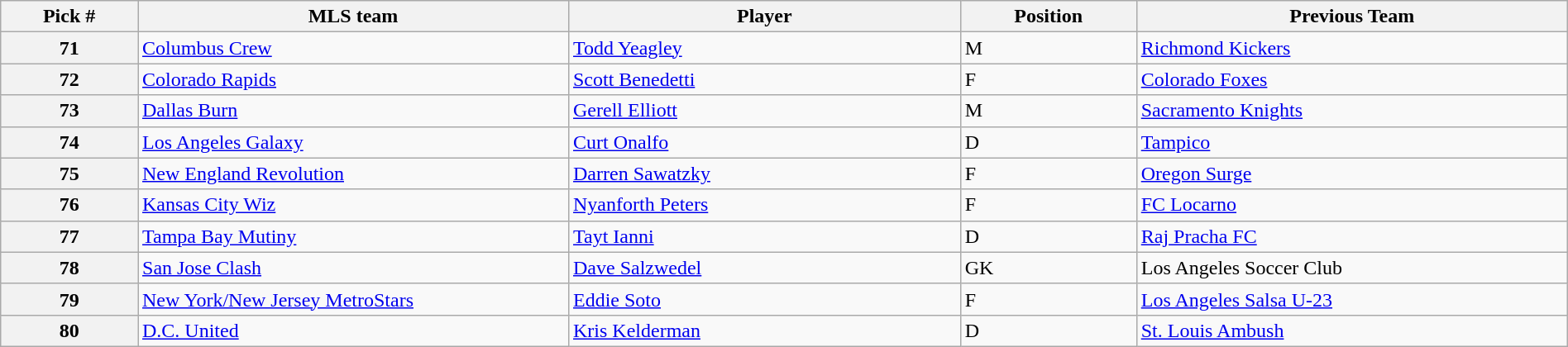<table class="wikitable sortable" style="width:100%">
<tr>
<th width=7%>Pick #</th>
<th width=22%>MLS team</th>
<th width=20%>Player</th>
<th width=9%>Position</th>
<th width=22%>Previous Team</th>
</tr>
<tr>
<th>71</th>
<td><a href='#'>Columbus Crew</a></td>
<td><a href='#'>Todd Yeagley</a></td>
<td>M</td>
<td><a href='#'>Richmond Kickers</a></td>
</tr>
<tr>
<th>72</th>
<td><a href='#'>Colorado Rapids</a></td>
<td><a href='#'>Scott Benedetti</a></td>
<td>F</td>
<td><a href='#'>Colorado Foxes</a></td>
</tr>
<tr>
<th>73</th>
<td><a href='#'>Dallas Burn</a></td>
<td><a href='#'>Gerell Elliott</a></td>
<td>M</td>
<td><a href='#'>Sacramento Knights</a></td>
</tr>
<tr>
<th>74</th>
<td><a href='#'>Los Angeles Galaxy</a></td>
<td><a href='#'>Curt Onalfo</a></td>
<td>D</td>
<td><a href='#'>Tampico</a></td>
</tr>
<tr>
<th>75</th>
<td><a href='#'>New England Revolution</a></td>
<td><a href='#'>Darren Sawatzky</a></td>
<td>F</td>
<td><a href='#'>Oregon Surge</a></td>
</tr>
<tr>
<th>76</th>
<td><a href='#'>Kansas City Wiz</a></td>
<td><a href='#'>Nyanforth Peters</a></td>
<td>F</td>
<td><a href='#'>FC Locarno</a></td>
</tr>
<tr>
<th>77</th>
<td><a href='#'>Tampa Bay Mutiny</a></td>
<td><a href='#'>Tayt Ianni</a></td>
<td>D</td>
<td><a href='#'>Raj Pracha FC</a></td>
</tr>
<tr>
<th>78</th>
<td><a href='#'>San Jose Clash</a></td>
<td><a href='#'>Dave Salzwedel</a></td>
<td>GK</td>
<td>Los Angeles Soccer Club</td>
</tr>
<tr>
<th>79</th>
<td><a href='#'>New York/New Jersey MetroStars</a></td>
<td><a href='#'>Eddie Soto</a></td>
<td>F</td>
<td><a href='#'>Los Angeles Salsa U-23</a></td>
</tr>
<tr>
<th>80</th>
<td><a href='#'>D.C. United</a></td>
<td><a href='#'>Kris Kelderman</a></td>
<td>D</td>
<td><a href='#'>St. Louis Ambush</a></td>
</tr>
</table>
